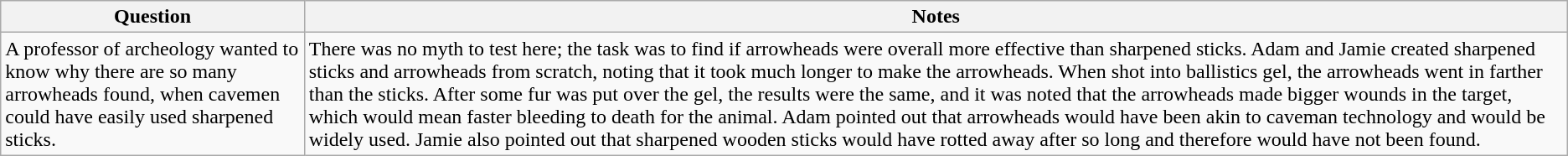<table class="wikitable plainrowheaders">
<tr>
<th>Question</th>
<th>Notes</th>
</tr>
<tr>
<td>A professor of archeology wanted to know why there are so many arrowheads found, when cavemen could have easily used sharpened sticks.</td>
<td>There was no myth to test here; the task was to find if arrowheads were overall more effective than sharpened sticks. Adam and Jamie created sharpened sticks and arrowheads from scratch, noting that it took much longer to make the arrowheads. When shot into ballistics gel, the arrowheads went in farther than the sticks. After some fur was put over the gel, the results were the same, and it was noted that the arrowheads made bigger wounds in the target, which would mean faster bleeding to death for the animal. Adam pointed out that arrowheads would have been akin to caveman technology and would be widely used. Jamie also pointed out that sharpened wooden sticks would have rotted away after so long and therefore would have not been found.</td>
</tr>
</table>
